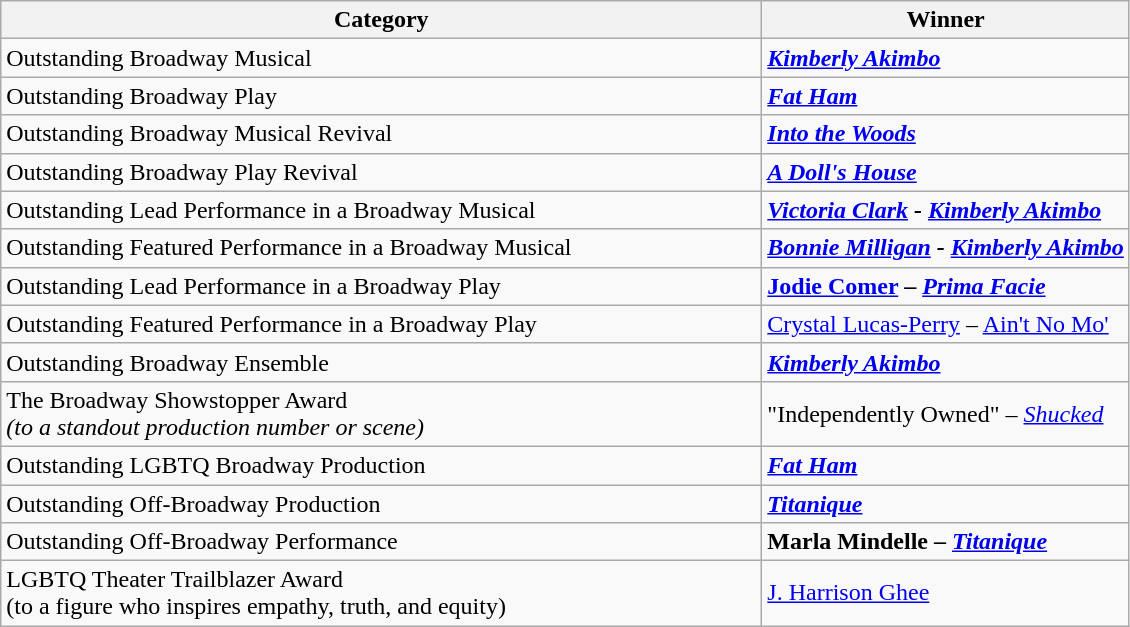<table class="wikitable">
<tr>
<th width="500">Category</th>
<th>Winner</th>
</tr>
<tr>
<td>Outstanding Broadway Musical</td>
<td><strong><em><a href='#'>Kimberly Akimbo</a></em></strong></td>
</tr>
<tr>
<td>Outstanding Broadway Play</td>
<td><strong><em><a href='#'>Fat Ham</a></em></strong></td>
</tr>
<tr>
<td>Outstanding Broadway Musical Revival</td>
<td><strong><em><a href='#'>Into the Woods</a></em></strong></td>
</tr>
<tr>
<td>Outstanding Broadway Play Revival</td>
<td><strong><em><a href='#'>A Doll's House</a></em></strong></td>
</tr>
<tr>
<td>Outstanding Lead Performance in a Broadway Musical</td>
<td><strong><em><a href='#'>Victoria Clark</a> - <a href='#'>Kimberly Akimbo</a></em></strong></td>
</tr>
<tr>
<td>Outstanding Featured Performance in a Broadway Musical</td>
<td><strong><em><a href='#'>Bonnie Milligan</a> - <a href='#'>Kimberly Akimbo</a></em></strong></td>
</tr>
<tr>
<td>Outstanding Lead Performance in a Broadway Play</td>
<td><strong><a href='#'>Jodie Comer</a> – <em><a href='#'>Prima Facie</a><strong><em></td>
</tr>
<tr>
<td>Outstanding Featured Performance in a Broadway Play</td>
<td></strong><a href='#'>Crystal Lucas-Perry</a> – </em><a href='#'>Ain't No Mo'</a></em></strong></td>
</tr>
<tr>
<td>Outstanding Broadway Ensemble</td>
<td><strong><em><a href='#'>Kimberly Akimbo</a></em></strong></td>
</tr>
<tr>
<td>The Broadway Showstopper Award<br><em>(to a standout production number or scene)</em></td>
<td>"Independently Owned" – <em><a href='#'>Shucked</a></em></td>
</tr>
<tr>
<td>Outstanding LGBTQ Broadway Production</td>
<td><strong><em><a href='#'>Fat Ham</a></em></strong></td>
</tr>
<tr>
<td>Outstanding Off-Broadway Production</td>
<td><strong><em><a href='#'>Titanique</a></em></strong></td>
</tr>
<tr>
<td>Outstanding Off-Broadway Performance</td>
<td><strong>Marla Mindelle – <em><a href='#'>Titanique</a><strong><em></td>
</tr>
<tr>
<td>LGBTQ Theater Trailblazer Award<br></em>(to a figure who inspires empathy, truth, and equity)<em></td>
<td></strong><a href='#'>J. Harrison Ghee</a><strong></td>
</tr>
</table>
